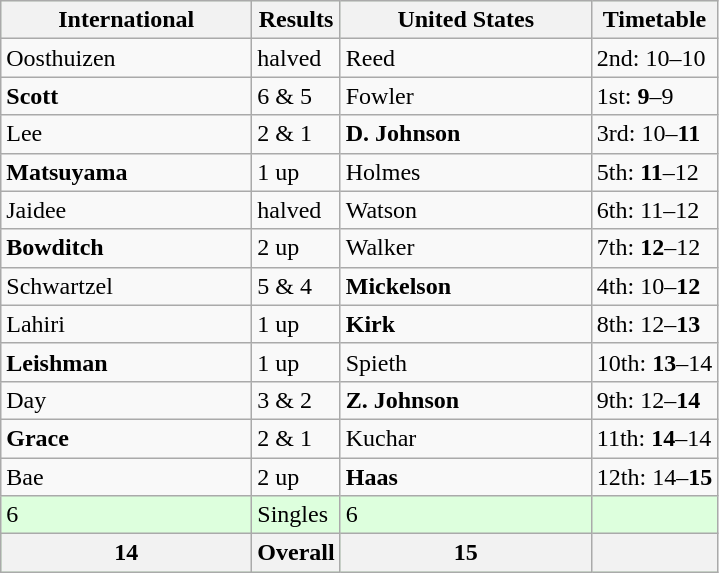<table class="wikitable sortable">
<tr style="background:#ddffdd;">
<th width=160>International</th>
<th>Results</th>
<th width=160>United States</th>
<th>Timetable</th>
</tr>
<tr>
<td>Oosthuizen</td>
<td>halved</td>
<td>Reed</td>
<td>2nd: 10–10</td>
</tr>
<tr>
<td><strong>Scott</strong></td>
<td>6 & 5</td>
<td>Fowler</td>
<td>1st: <strong>9</strong>–9</td>
</tr>
<tr>
<td>Lee</td>
<td>2 & 1</td>
<td><strong>D. Johnson</strong></td>
<td>3rd: 10–<strong>11</strong></td>
</tr>
<tr>
<td><strong>Matsuyama</strong></td>
<td>1 up</td>
<td>Holmes</td>
<td>5th: <strong>11</strong>–12</td>
</tr>
<tr>
<td>Jaidee</td>
<td>halved</td>
<td>Watson</td>
<td>6th: 11–12</td>
</tr>
<tr>
<td><strong>Bowditch</strong></td>
<td>2 up</td>
<td>Walker</td>
<td>7th: <strong>12</strong>–12</td>
</tr>
<tr>
<td>Schwartzel</td>
<td>5 & 4</td>
<td><strong>Mickelson</strong></td>
<td>4th: 10–<strong>12</strong></td>
</tr>
<tr>
<td>Lahiri</td>
<td>1 up</td>
<td><strong>Kirk</strong></td>
<td>8th: 12–<strong>13</strong></td>
</tr>
<tr>
<td><strong>Leishman</strong></td>
<td>1 up</td>
<td>Spieth</td>
<td>10th: <strong>13</strong>–14</td>
</tr>
<tr>
<td>Day</td>
<td>3 & 2</td>
<td><strong>Z. Johnson</strong></td>
<td>9th: 12–<strong>14</strong></td>
</tr>
<tr>
<td><strong>Grace</strong></td>
<td>2 & 1</td>
<td>Kuchar</td>
<td>11th: <strong>14</strong>–14</td>
</tr>
<tr>
<td>Bae</td>
<td>2 up</td>
<td><strong>Haas</strong></td>
<td>12th: 14–<strong>15</strong></td>
</tr>
<tr style="background:#ddffdd;">
<td>6</td>
<td>Singles</td>
<td>6</td>
<td></td>
</tr>
<tr style="background:#aaffaa;">
<th>14</th>
<th>Overall</th>
<th>15</th>
<th></th>
</tr>
</table>
